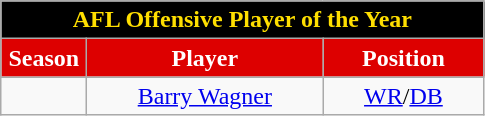<table class="wikitable sortable" style="text-align:center">
<tr>
<td colspan="4" style="background:black; color:#FFDF00;"><strong>AFL Offensive Player of the Year</strong></td>
</tr>
<tr>
<th style="width:50px; background:#d00; color:white;">Season</th>
<th style="width:150px; background:#d00; color:white;">Player</th>
<th style="width:100px; background:#d00; color:white;">Position</th>
</tr>
<tr>
<td></td>
<td><a href='#'>Barry Wagner</a></td>
<td><a href='#'>WR</a>/<a href='#'>DB</a></td>
</tr>
</table>
